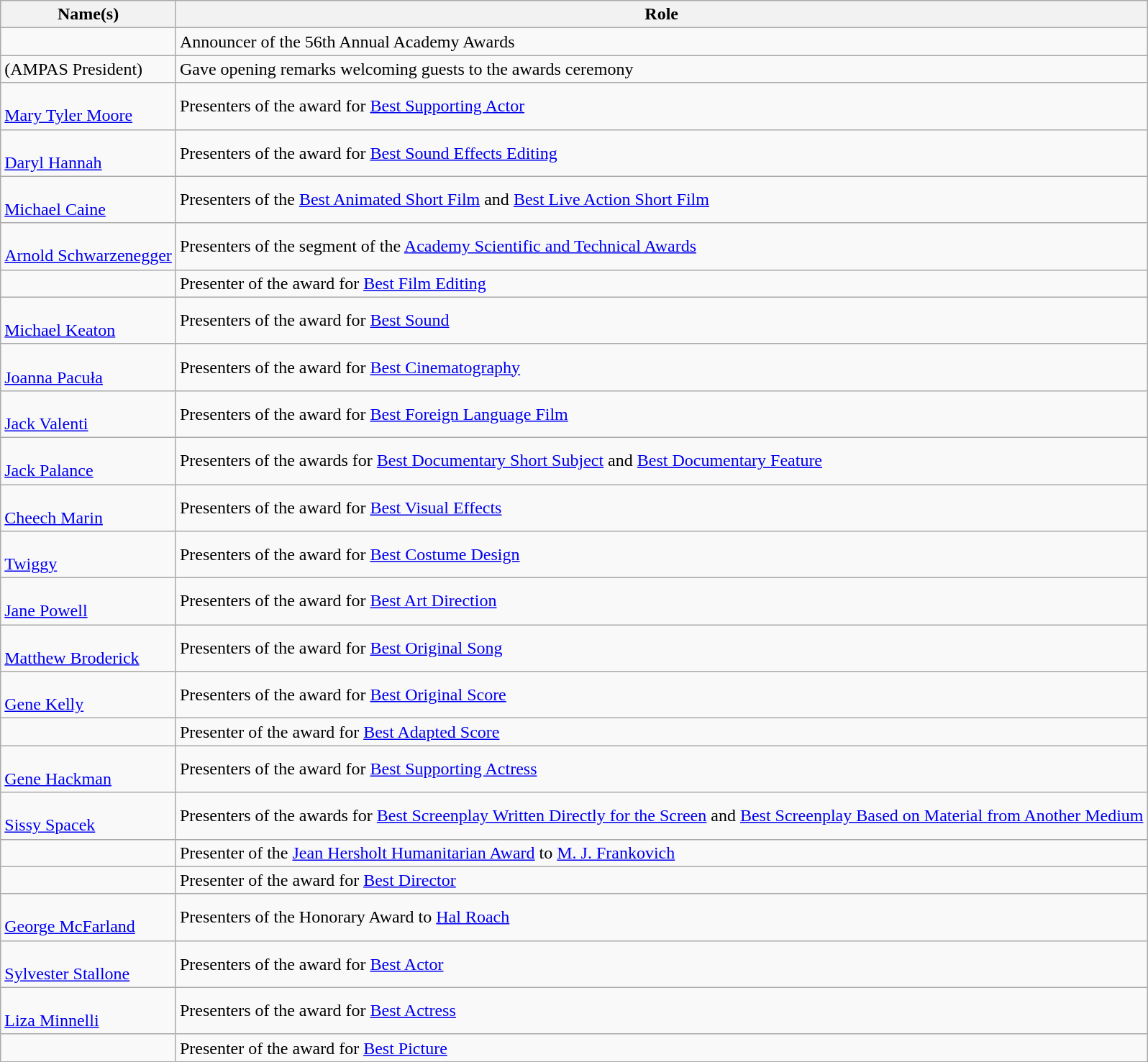<table class="wikitable plainrowheaders sortable">
<tr>
<th scope="col">Name(s)</th>
<th scope="col" class="unsortable">Role</th>
</tr>
<tr>
<td scope="row"></td>
<td>Announcer of the 56th Annual Academy Awards</td>
</tr>
<tr>
<td scope="row"> (AMPAS President)</td>
<td>Gave opening remarks welcoming guests to the awards ceremony</td>
</tr>
<tr>
<td scope="row"><br><a href='#'>Mary Tyler Moore</a></td>
<td>Presenters of the award for <a href='#'>Best Supporting Actor</a></td>
</tr>
<tr>
<td scope="row"><br><a href='#'>Daryl Hannah</a></td>
<td>Presenters of the award for <a href='#'>Best Sound Effects Editing</a></td>
</tr>
<tr>
<td scope="row"><br><a href='#'>Michael Caine</a></td>
<td>Presenters of the <a href='#'>Best Animated Short Film</a> and <a href='#'>Best Live Action Short Film</a></td>
</tr>
<tr>
<td scope="row"><br><a href='#'>Arnold Schwarzenegger</a></td>
<td>Presenters of the segment of the <a href='#'>Academy Scientific and Technical Awards</a></td>
</tr>
<tr>
<td scope="row"></td>
<td>Presenter of the award for <a href='#'>Best Film Editing</a></td>
</tr>
<tr>
<td scope="row"><br><a href='#'>Michael Keaton</a></td>
<td>Presenters of the award for <a href='#'>Best Sound</a></td>
</tr>
<tr>
<td scope="row"><br><a href='#'>Joanna Pacuła</a></td>
<td>Presenters of the award for <a href='#'>Best Cinematography</a></td>
</tr>
<tr>
<td scope="row"><br><a href='#'>Jack Valenti</a></td>
<td>Presenters of the award for <a href='#'>Best Foreign Language Film</a></td>
</tr>
<tr>
<td scope="row"><br><a href='#'>Jack Palance</a></td>
<td>Presenters of the awards for <a href='#'>Best Documentary Short Subject</a> and <a href='#'>Best Documentary Feature</a></td>
</tr>
<tr>
<td scope="row"><br><a href='#'>Cheech Marin</a></td>
<td>Presenters of the award for <a href='#'>Best Visual Effects</a></td>
</tr>
<tr>
<td scope="row"><br><a href='#'>Twiggy</a></td>
<td>Presenters of the award for <a href='#'>Best Costume Design</a></td>
</tr>
<tr>
<td scope="row"><br><a href='#'>Jane Powell</a></td>
<td>Presenters of the award for <a href='#'>Best Art Direction</a></td>
</tr>
<tr>
<td scope="row"><br><a href='#'>Matthew Broderick</a></td>
<td>Presenters of the award for <a href='#'>Best Original Song</a></td>
</tr>
<tr>
<td scope="row"><br><a href='#'>Gene Kelly</a></td>
<td>Presenters of the award for <a href='#'>Best Original Score</a></td>
</tr>
<tr>
<td scope="row"></td>
<td>Presenter of the award for <a href='#'>Best Adapted Score</a></td>
</tr>
<tr>
<td scope="row"><br><a href='#'>Gene Hackman</a></td>
<td>Presenters of the award for <a href='#'>Best Supporting Actress</a></td>
</tr>
<tr>
<td scope="row"><br><a href='#'>Sissy Spacek</a></td>
<td>Presenters of the awards for <a href='#'>Best Screenplay Written Directly for the Screen</a> and <a href='#'>Best Screenplay Based on Material from Another Medium</a></td>
</tr>
<tr>
<td scope="row"></td>
<td>Presenter of the <a href='#'>Jean Hersholt Humanitarian Award</a> to <a href='#'>M. J. Frankovich</a></td>
</tr>
<tr>
<td scope="row"></td>
<td>Presenter of the award for <a href='#'>Best Director</a></td>
</tr>
<tr>
<td scope="row"><br><a href='#'>George McFarland</a></td>
<td>Presenters of the Honorary Award to <a href='#'>Hal Roach</a></td>
</tr>
<tr>
<td scope="row"><br><a href='#'>Sylvester Stallone</a></td>
<td>Presenters of the award for <a href='#'>Best Actor</a></td>
</tr>
<tr>
<td scope="row"><br><a href='#'>Liza Minnelli</a></td>
<td>Presenters of the award for <a href='#'>Best Actress</a></td>
</tr>
<tr>
<td scope="row"></td>
<td>Presenter of the award for <a href='#'>Best Picture</a></td>
</tr>
</table>
